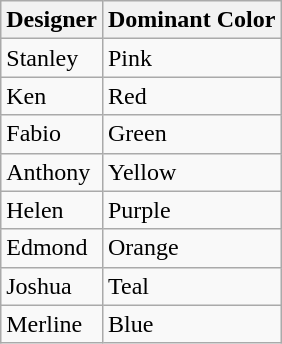<table class="wikitable">
<tr>
<th>Designer</th>
<th>Dominant Color</th>
</tr>
<tr>
<td>Stanley</td>
<td>Pink</td>
</tr>
<tr>
<td>Ken</td>
<td>Red</td>
</tr>
<tr>
<td>Fabio</td>
<td>Green</td>
</tr>
<tr>
<td>Anthony</td>
<td>Yellow</td>
</tr>
<tr>
<td>Helen</td>
<td>Purple</td>
</tr>
<tr>
<td>Edmond</td>
<td>Orange</td>
</tr>
<tr>
<td>Joshua</td>
<td>Teal</td>
</tr>
<tr>
<td>Merline</td>
<td>Blue</td>
</tr>
</table>
